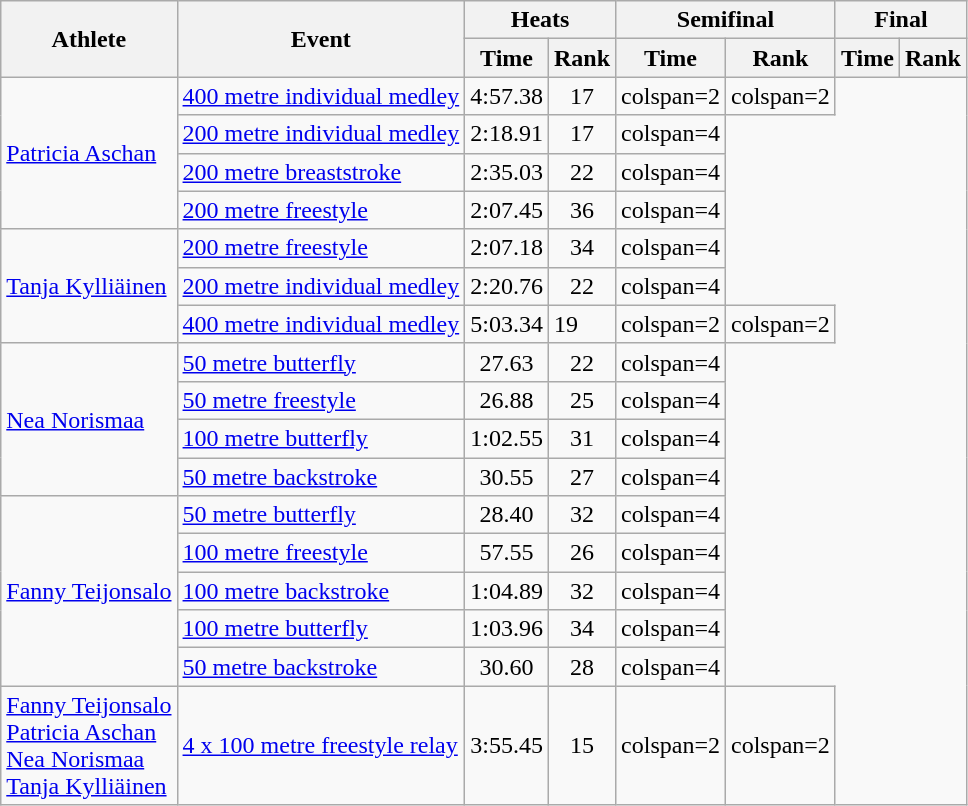<table class="wikitable">
<tr>
<th rowspan="2">Athlete</th>
<th rowspan="2">Event</th>
<th colspan="2">Heats</th>
<th colspan="2">Semifinal</th>
<th colspan="2">Final</th>
</tr>
<tr>
<th>Time</th>
<th>Rank</th>
<th>Time</th>
<th>Rank</th>
<th>Time</th>
<th>Rank</th>
</tr>
<tr style=text-align:center>
<td style=text-align:left rowspan=4><a href='#'>Patricia Aschan</a></td>
<td style=text-align:left><a href='#'>400 metre individual medley</a></td>
<td>4:57.38</td>
<td>17</td>
<td>colspan=2 </td>
<td>colspan=2 </td>
</tr>
<tr style=text-align:center>
<td style=text-align:left><a href='#'>200 metre individual medley</a></td>
<td>2:18.91</td>
<td>17</td>
<td>colspan=4 </td>
</tr>
<tr style=text-align:center>
<td style=text-align:left><a href='#'>200 metre breaststroke</a></td>
<td>2:35.03</td>
<td>22</td>
<td>colspan=4 </td>
</tr>
<tr style=text-align:center>
<td style=text-align:left><a href='#'>200 metre freestyle</a></td>
<td>2:07.45</td>
<td>36</td>
<td>colspan=4 </td>
</tr>
<tr style=text-align:center>
<td style=text-align:left rowspan=3><a href='#'>Tanja Kylliäinen</a></td>
<td style=text-align:left><a href='#'>200 metre freestyle</a></td>
<td>2:07.18</td>
<td>34</td>
<td>colspan=4 </td>
</tr>
<tr style=text-align:center>
<td style=text-align:left><a href='#'>200 metre individual medley</a></td>
<td>2:20.76</td>
<td>22</td>
<td>colspan=4 </td>
</tr>
<tr>
<td style=text-align:left><a href='#'>400 metre individual medley</a></td>
<td>5:03.34</td>
<td>19</td>
<td>colspan=2 </td>
<td>colspan=2 </td>
</tr>
<tr style=text-align:center>
<td style=text-align:left rowspan=4><a href='#'>Nea Norismaa</a></td>
<td style=text-align:left><a href='#'>50 metre butterfly</a></td>
<td>27.63</td>
<td>22</td>
<td>colspan=4 </td>
</tr>
<tr style=text-align:center>
<td style=text-align:left><a href='#'>50 metre freestyle</a></td>
<td>26.88</td>
<td>25</td>
<td>colspan=4 </td>
</tr>
<tr style=text-align:center>
<td style=text-align:left><a href='#'>100 metre butterfly</a></td>
<td>1:02.55</td>
<td>31</td>
<td>colspan=4 </td>
</tr>
<tr style=text-align:center>
<td style=text-align:left><a href='#'>50 metre backstroke</a></td>
<td>30.55</td>
<td>27</td>
<td>colspan=4 </td>
</tr>
<tr style=text-align:center>
<td style=text-align:left rowspan=5><a href='#'>Fanny Teijonsalo</a></td>
<td style=text-align:left><a href='#'>50 metre butterfly</a></td>
<td>28.40</td>
<td>32</td>
<td>colspan=4 </td>
</tr>
<tr style=text-align:center>
<td style=text-align:left><a href='#'>100 metre freestyle</a></td>
<td>57.55</td>
<td>26</td>
<td>colspan=4 </td>
</tr>
<tr style=text-align:center>
<td style=text-align:left><a href='#'>100 metre backstroke</a></td>
<td>1:04.89</td>
<td>32</td>
<td>colspan=4 </td>
</tr>
<tr style=text-align:center>
<td style=text-align:left><a href='#'>100 metre butterfly</a></td>
<td>1:03.96</td>
<td>34</td>
<td>colspan=4 </td>
</tr>
<tr style=text-align:center>
<td style=text-align:left><a href='#'>50 metre backstroke</a></td>
<td>30.60</td>
<td>28</td>
<td>colspan=4 </td>
</tr>
<tr style=text-align:center>
<td style=text-align:left><a href='#'>Fanny Teijonsalo</a><br><a href='#'>Patricia Aschan</a><br><a href='#'>Nea Norismaa</a><br><a href='#'>Tanja Kylliäinen</a></td>
<td style=text-align:left><a href='#'>4 x 100 metre freestyle relay</a></td>
<td>3:55.45</td>
<td>15</td>
<td>colspan=2 </td>
<td>colspan=2 </td>
</tr>
</table>
